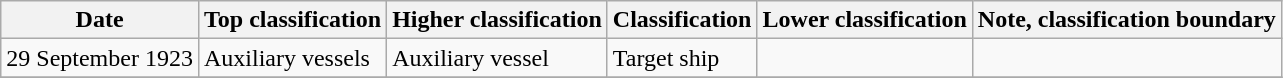<table class="wikitable">
<tr>
<th>Date</th>
<th>Top classification</th>
<th>Higher classification</th>
<th>Classification</th>
<th>Lower classification</th>
<th>Note, classification boundary</th>
</tr>
<tr>
<td>29 September 1923</td>
<td>Auxiliary vessels</td>
<td>Auxiliary vessel</td>
<td>Target ship</td>
<td></td>
<td></td>
</tr>
<tr>
</tr>
</table>
